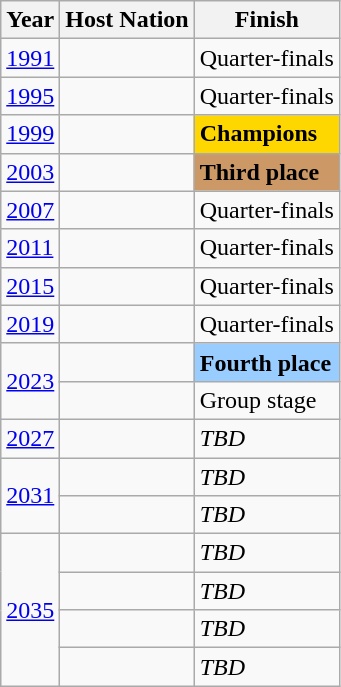<table class="wikitable">
<tr>
<th>Year</th>
<th>Host Nation</th>
<th>Finish</th>
</tr>
<tr>
<td><a href='#'>1991</a></td>
<td></td>
<td>Quarter-finals</td>
</tr>
<tr>
<td><a href='#'>1995</a></td>
<td></td>
<td>Quarter-finals</td>
</tr>
<tr>
<td><a href='#'>1999</a></td>
<td></td>
<td bgcolor=Gold><strong>Champions</strong></td>
</tr>
<tr>
<td><a href='#'>2003</a></td>
<td></td>
<td bgcolor=#cc9966><strong>Third place</strong></td>
</tr>
<tr>
<td><a href='#'>2007</a></td>
<td></td>
<td>Quarter-finals</td>
</tr>
<tr>
<td><a href='#'>2011</a></td>
<td></td>
<td>Quarter-finals</td>
</tr>
<tr>
<td><a href='#'>2015</a></td>
<td></td>
<td>Quarter-finals</td>
</tr>
<tr>
<td><a href='#'>2019</a></td>
<td></td>
<td>Quarter-finals</td>
</tr>
<tr>
<td rowspan=2><a href='#'>2023</a></td>
<td></td>
<td bgcolor=#9acdff><strong>Fourth place</strong></td>
</tr>
<tr>
<td></td>
<td>Group stage</td>
</tr>
<tr>
<td><a href='#'>2027</a></td>
<td></td>
<td><em>TBD</em></td>
</tr>
<tr>
<td rowspan=2><a href='#'>2031</a></td>
<td></td>
<td><em>TBD</em></td>
</tr>
<tr>
<td></td>
<td><em>TBD</em></td>
</tr>
<tr>
<td rowspan=4><a href='#'>2035</a></td>
<td></td>
<td><em>TBD</em></td>
</tr>
<tr>
<td></td>
<td><em>TBD</em></td>
</tr>
<tr>
<td></td>
<td><em>TBD</em></td>
</tr>
<tr>
<td></td>
<td><em>TBD</em></td>
</tr>
</table>
